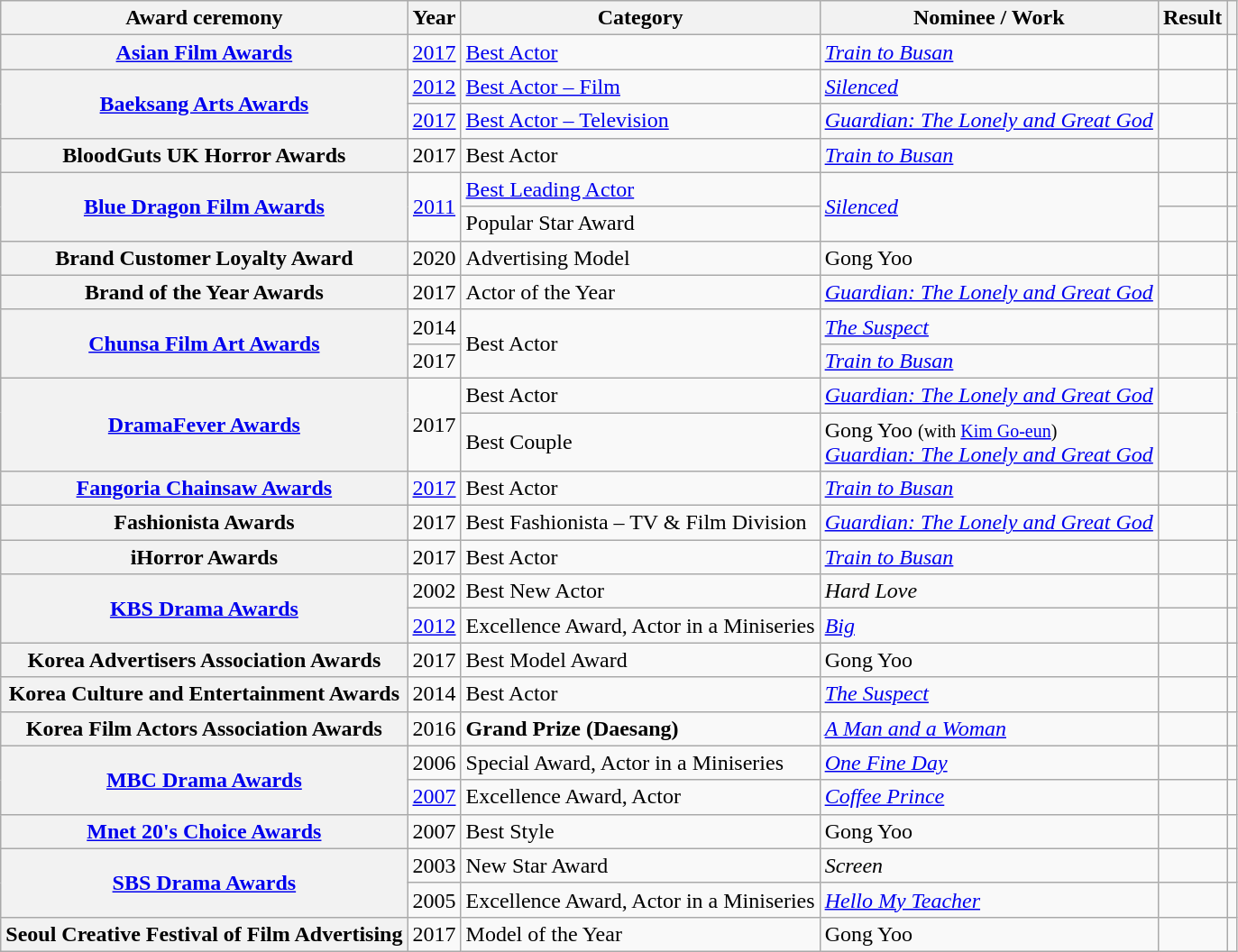<table class="wikitable plainrowheaders sortable">
<tr>
<th scope="col">Award ceremony</th>
<th scope="col">Year</th>
<th scope="col">Category</th>
<th scope="col">Nominee / Work</th>
<th scope="col">Result</th>
<th scope="col" class="unsortable"></th>
</tr>
<tr>
<th scope="row"><a href='#'>Asian Film Awards</a></th>
<td style="text-align:center"><a href='#'>2017</a></td>
<td><a href='#'>Best Actor</a></td>
<td><em><a href='#'>Train to Busan</a></em></td>
<td></td>
<td></td>
</tr>
<tr>
<th scope="row"  rowspan="2"><a href='#'>Baeksang Arts Awards</a></th>
<td style="text-align:center"><a href='#'>2012</a></td>
<td><a href='#'>Best Actor – Film</a></td>
<td><a href='#'><em>Silenced</em></a></td>
<td></td>
<td></td>
</tr>
<tr>
<td style="text-align:center"><a href='#'>2017</a></td>
<td><a href='#'>Best Actor – Television</a></td>
<td rowspan="1"><em><a href='#'>Guardian: The Lonely and Great God</a></em></td>
<td></td>
<td style="text-align:center"></td>
</tr>
<tr>
<th scope="row">BloodGuts UK Horror Awards</th>
<td style="text-align:center">2017</td>
<td>Best Actor</td>
<td><em><a href='#'>Train to Busan</a></em></td>
<td></td>
<td></td>
</tr>
<tr>
<th scope="row"  rowspan="2"><a href='#'>Blue Dragon Film Awards</a></th>
<td style="text-align:center" rowspan="2"><a href='#'>2011</a></td>
<td><a href='#'>Best Leading Actor</a></td>
<td rowspan="2"><em><a href='#'>Silenced</a></em></td>
<td></td>
<td></td>
</tr>
<tr>
<td>Popular Star Award</td>
<td></td>
<td style="text-align:center"></td>
</tr>
<tr>
<th scope="row">Brand Customer Loyalty Award</th>
<td style="text-align:center">2020</td>
<td>Advertising Model</td>
<td>Gong Yoo</td>
<td></td>
<td></td>
</tr>
<tr>
<th scope="row">Brand of the Year Awards</th>
<td style="text-align:center">2017</td>
<td>Actor of the Year</td>
<td><em><a href='#'>Guardian: The Lonely and Great God</a></em></td>
<td></td>
<td style="text-align:center"></td>
</tr>
<tr>
<th scope="row"  rowspan="2"><a href='#'>Chunsa Film Art Awards</a></th>
<td style="text-align:center">2014</td>
<td rowspan="2">Best Actor</td>
<td rowspan="1"><em><a href='#'>The Suspect</a></em></td>
<td></td>
<td></td>
</tr>
<tr>
<td style="text-align:center">2017</td>
<td><em><a href='#'>Train to Busan</a></em></td>
<td></td>
<td></td>
</tr>
<tr>
<th scope="row" rowspan="2"><a href='#'>DramaFever Awards</a></th>
<td style="text-align:center" rowspan="2">2017</td>
<td>Best Actor</td>
<td rowspan="1"><em><a href='#'>Guardian: The Lonely and Great God</a></em></td>
<td></td>
<td style="text-align:center" rowspan="2"></td>
</tr>
<tr>
<td>Best Couple</td>
<td>Gong Yoo <small>(with <a href='#'>Kim Go-eun</a>)</small><br><em><a href='#'>Guardian: The Lonely and Great God</a></em></td>
<td></td>
</tr>
<tr>
<th scope="row"><a href='#'>Fangoria Chainsaw Awards</a></th>
<td style="text-align:center"><a href='#'>2017</a></td>
<td>Best Actor</td>
<td><em><a href='#'>Train to Busan</a></em></td>
<td></td>
<td></td>
</tr>
<tr>
<th scope="row">Fashionista Awards</th>
<td style="text-align:center">2017</td>
<td>Best Fashionista – TV & Film Division</td>
<td><em><a href='#'>Guardian: The Lonely and Great God</a></em></td>
<td></td>
<td></td>
</tr>
<tr>
<th scope="row">iHorror Awards</th>
<td style="text-align:center">2017</td>
<td>Best Actor</td>
<td><em><a href='#'>Train to Busan</a></em></td>
<td></td>
<td></td>
</tr>
<tr>
<th scope="row"  rowspan="2"><a href='#'>KBS Drama Awards</a></th>
<td style="text-align:center">2002</td>
<td>Best New Actor</td>
<td><em>Hard Love</em></td>
<td></td>
<td></td>
</tr>
<tr>
<td style="text-align:center"><a href='#'>2012</a></td>
<td>Excellence Award, Actor in a Miniseries</td>
<td><a href='#'><em>Big</em></a></td>
<td></td>
<td></td>
</tr>
<tr>
<th scope="row">Korea Advertisers Association Awards</th>
<td style="text-align:center">2017</td>
<td>Best Model Award</td>
<td>Gong Yoo</td>
<td></td>
<td style="text-align:center"></td>
</tr>
<tr>
<th scope="row">Korea Culture and Entertainment Awards</th>
<td style="text-align:center">2014</td>
<td>Best Actor</td>
<td><em><a href='#'>The Suspect</a></em></td>
<td></td>
<td style="text-align:center"></td>
</tr>
<tr>
<th scope="row">Korea Film Actors Association Awards</th>
<td style="text-align:center">2016</td>
<td><strong>Grand Prize (Daesang)</strong></td>
<td><a href='#'><em>A Man and a Woman</em></a></td>
<td></td>
<td style="text-align:center"></td>
</tr>
<tr>
<th scope="row"  rowspan="2"><a href='#'>MBC Drama Awards</a></th>
<td style="text-align:center">2006</td>
<td>Special Award, Actor in a Miniseries</td>
<td><a href='#'><em>One Fine Day</em></a></td>
<td></td>
<td style="text-align:center"></td>
</tr>
<tr>
<td style="text-align:center"><a href='#'>2007</a></td>
<td>Excellence Award, Actor</td>
<td><a href='#'><em>Coffee Prince</em></a></td>
<td></td>
<td style="text-align:center"></td>
</tr>
<tr>
<th scope="row"><a href='#'>Mnet 20's Choice Awards</a></th>
<td style="text-align:center">2007</td>
<td>Best Style</td>
<td>Gong Yoo</td>
<td></td>
<td style="text-align:center"></td>
</tr>
<tr>
<th scope="row"  rowspan="2"><a href='#'>SBS Drama Awards</a></th>
<td style="text-align:center">2003</td>
<td>New Star Award</td>
<td><em>Screen</em></td>
<td></td>
<td style="text-align:center"></td>
</tr>
<tr>
<td style="text-align:center">2005</td>
<td>Excellence Award, Actor in a Miniseries</td>
<td><em><a href='#'>Hello My Teacher</a></em></td>
<td></td>
<td></td>
</tr>
<tr>
<th scope="row">Seoul Creative Festival of Film Advertising</th>
<td style="text-align:center">2017</td>
<td>Model of the Year</td>
<td>Gong Yoo</td>
<td></td>
<td style="text-align:center"></td>
</tr>
</table>
